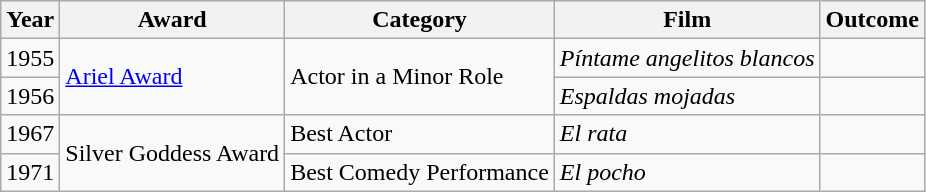<table class="wikitable">
<tr>
<th>Year</th>
<th>Award</th>
<th>Category</th>
<th>Film</th>
<th>Outcome</th>
</tr>
<tr>
<td>1955</td>
<td rowspan="2"><a href='#'>Ariel Award</a></td>
<td rowspan="2">Actor in a Minor Role</td>
<td><em>Píntame angelitos blancos</em></td>
<td></td>
</tr>
<tr>
<td>1956</td>
<td><em>Espaldas mojadas</em></td>
<td></td>
</tr>
<tr>
<td>1967</td>
<td rowspan="2">Silver Goddess Award</td>
<td>Best Actor</td>
<td><em>El rata</em></td>
<td></td>
</tr>
<tr>
<td>1971</td>
<td>Best Comedy Performance</td>
<td><em>El pocho</em></td>
<td></td>
</tr>
</table>
